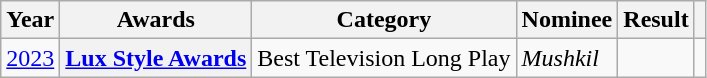<table class="wikitable plainrowheaders">
<tr>
<th>Year</th>
<th>Awards</th>
<th>Category</th>
<th>Nominee</th>
<th>Result</th>
<th></th>
</tr>
<tr>
<td><a href='#'>2023</a></td>
<th scope="row"><a href='#'>Lux Style Awards</a></th>
<td>Best Television Long Play</td>
<td><em>Mushkil</em></td>
<td></td>
<td></td>
</tr>
</table>
